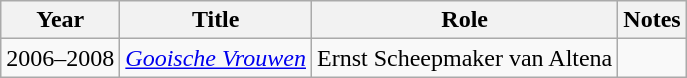<table class="wikitable sortable">
<tr>
<th>Year</th>
<th>Title</th>
<th>Role</th>
<th class="unsortable">Notes</th>
</tr>
<tr>
<td>2006–2008</td>
<td><em><a href='#'>Gooische Vrouwen</a></em></td>
<td>Ernst Scheepmaker van Altena</td>
<td></td>
</tr>
</table>
